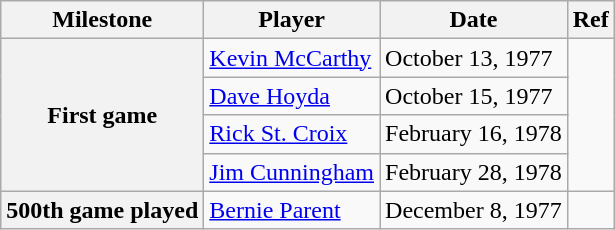<table class="wikitable">
<tr>
<th scope="col">Milestone</th>
<th scope="col">Player</th>
<th scope="col">Date</th>
<th scope="col">Ref</th>
</tr>
<tr>
<th rowspan=4>First game</th>
<td><a href='#'>Kevin McCarthy</a></td>
<td>October 13, 1977</td>
<td rowspan=4></td>
</tr>
<tr>
<td><a href='#'>Dave Hoyda</a></td>
<td>October 15, 1977</td>
</tr>
<tr>
<td><a href='#'>Rick St. Croix</a></td>
<td>February 16, 1978</td>
</tr>
<tr>
<td><a href='#'>Jim Cunningham</a></td>
<td>February 28, 1978</td>
</tr>
<tr>
<th>500th game played</th>
<td><a href='#'>Bernie Parent</a></td>
<td>December 8, 1977</td>
<td></td>
</tr>
</table>
